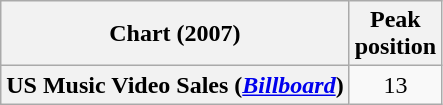<table class="wikitable sortable plainrowheaders" style="text-align:center">
<tr>
<th scope="col">Chart (2007)</th>
<th scope="col">Peak<br> position</th>
</tr>
<tr>
<th scope="row">US Music Video Sales (<em><a href='#'>Billboard</a></em>)</th>
<td>13</td>
</tr>
</table>
